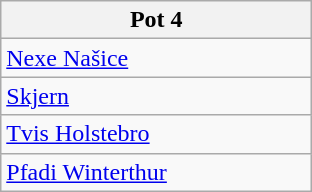<table class="wikitable" style="float:left; margin-right:1em;">
<tr>
<th width=200>Pot 4</th>
</tr>
<tr>
<td> <a href='#'>Nexe Našice</a></td>
</tr>
<tr>
<td> <a href='#'>Skjern</a></td>
</tr>
<tr>
<td> <a href='#'>Tvis Holstebro</a></td>
</tr>
<tr>
<td> <a href='#'>Pfadi Winterthur</a></td>
</tr>
</table>
